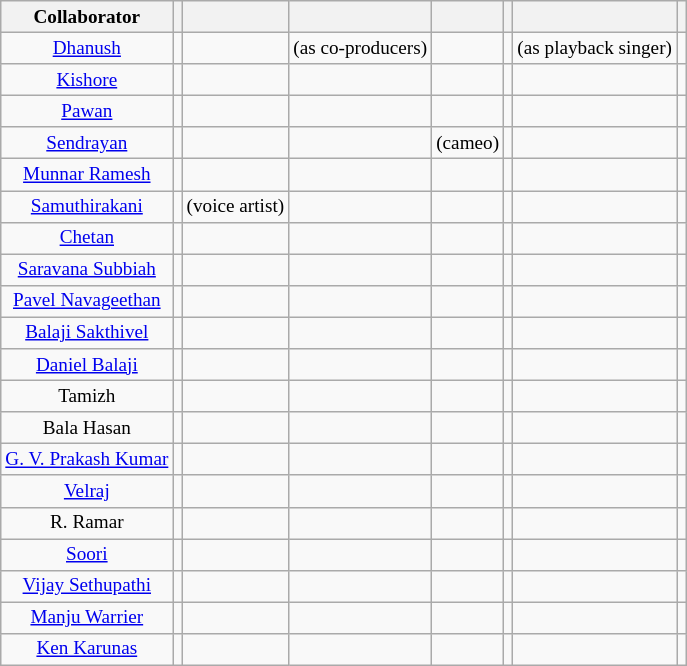<table class="wikitable sortable" style="text-align:center;font-size:80%;">
<tr style="vertical-align:bottom;">
<th scope="col">Collaborator</th>
<th scope="col"></th>
<th scope="col"></th>
<th scope="col"></th>
<th scope="col"></th>
<th scope="col"></th>
<th scope="col"></th>
<th scope="col"></th>
</tr>
<tr>
<td><a href='#'>Dhanush</a></td>
<td></td>
<td></td>
<td> (as co-producers)</td>
<td></td>
<td></td>
<td> (as playback singer)</td>
<td></td>
</tr>
<tr>
<td><a href='#'>Kishore</a></td>
<td></td>
<td></td>
<td></td>
<td></td>
<td></td>
<td></td>
<td></td>
</tr>
<tr>
<td><a href='#'>Pawan</a></td>
<td></td>
<td></td>
<td></td>
<td></td>
<td></td>
<td></td>
<td></td>
</tr>
<tr>
<td><a href='#'>Sendrayan</a></td>
<td></td>
<td></td>
<td></td>
<td> (cameo)</td>
<td></td>
<td></td>
<td></td>
</tr>
<tr>
<td><a href='#'>Munnar Ramesh</a></td>
<td></td>
<td></td>
<td></td>
<td></td>
<td></td>
<td></td>
<td></td>
</tr>
<tr>
<td><a href='#'>Samuthirakani</a></td>
<td></td>
<td> (voice artist)</td>
<td></td>
<td></td>
<td></td>
<td></td>
<td></td>
</tr>
<tr>
<td><a href='#'>Chetan</a></td>
<td></td>
<td></td>
<td></td>
<td></td>
<td></td>
<td></td>
<td></td>
</tr>
<tr>
<td><a href='#'>Saravana Subbiah</a></td>
<td></td>
<td></td>
<td></td>
<td></td>
<td></td>
<td></td>
<td></td>
</tr>
<tr>
<td><a href='#'>Pavel Navageethan</a></td>
<td></td>
<td></td>
<td></td>
<td></td>
<td></td>
<td></td>
<td></td>
</tr>
<tr>
<td><a href='#'>Balaji Sakthivel</a></td>
<td></td>
<td></td>
<td></td>
<td></td>
<td></td>
<td></td>
<td></td>
</tr>
<tr>
<td><a href='#'>Daniel Balaji</a></td>
<td></td>
<td></td>
<td></td>
<td></td>
<td></td>
<td></td>
<td></td>
</tr>
<tr>
<td>Tamizh</td>
<td></td>
<td></td>
<td></td>
<td></td>
<td></td>
<td></td>
<td></td>
</tr>
<tr>
<td>Bala Hasan</td>
<td></td>
<td></td>
<td></td>
<td></td>
<td></td>
<td></td>
<td></td>
</tr>
<tr>
<td><a href='#'>G. V. Prakash Kumar</a></td>
<td></td>
<td></td>
<td></td>
<td></td>
<td></td>
<td></td>
<td></td>
</tr>
<tr>
<td><a href='#'>Velraj</a></td>
<td></td>
<td></td>
<td></td>
<td></td>
<td></td>
<td></td>
<td></td>
</tr>
<tr>
<td>R. Ramar</td>
<td></td>
<td></td>
<td></td>
<td></td>
<td></td>
<td></td>
<td></td>
</tr>
<tr>
<td><a href='#'>Soori</a></td>
<td></td>
<td></td>
<td></td>
<td></td>
<td></td>
<td></td>
<td></td>
</tr>
<tr>
<td><a href='#'>Vijay Sethupathi</a></td>
<td></td>
<td></td>
<td></td>
<td></td>
<td></td>
<td></td>
<td></td>
</tr>
<tr>
<td><a href='#'>Manju Warrier</a></td>
<td></td>
<td></td>
<td></td>
<td></td>
<td></td>
<td></td>
<td></td>
</tr>
<tr>
<td><a href='#'>Ken Karunas</a></td>
<td></td>
<td></td>
<td></td>
<td></td>
<td></td>
<td></td>
<td></td>
</tr>
</table>
